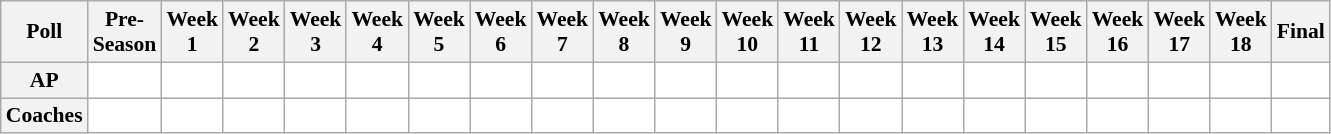<table class="wikitable" style="white-space:nowrap;font-size:90%">
<tr>
<th>Poll</th>
<th>Pre-<br>Season</th>
<th>Week<br>1</th>
<th>Week<br>2</th>
<th>Week<br>3</th>
<th>Week<br>4</th>
<th>Week<br>5</th>
<th>Week<br>6</th>
<th>Week<br>7</th>
<th>Week<br>8</th>
<th>Week<br>9</th>
<th>Week<br>10</th>
<th>Week<br>11</th>
<th>Week<br>12</th>
<th>Week<br>13</th>
<th>Week<br>14</th>
<th>Week<br>15</th>
<th>Week<br>16</th>
<th>Week<br>17</th>
<th>Week<br>18</th>
<th>Final</th>
</tr>
<tr style="text-align:center;">
<th>AP</th>
<td style="background:#FFF;"></td>
<td style="background:#FFF;"></td>
<td style="background:#FFF;"></td>
<td style="background:#FFF;"></td>
<td style="background:#FFF;"></td>
<td style="background:#FFF;"></td>
<td style="background:#FFF;"></td>
<td style="background:#FFF;"></td>
<td style="background:#FFF;"></td>
<td style="background:#FFF;"></td>
<td style="background:#FFF;"></td>
<td style="background:#FFF;"></td>
<td style="background:#FFF;"></td>
<td style="background:#FFF;"></td>
<td style="background:#FFF;"></td>
<td style="background:#FFF;"></td>
<td style="background:#FFF;"></td>
<td style="background:#FFF;"></td>
<td style="background:#FFF;"></td>
<td style="background:#FFF;"></td>
</tr>
<tr style="text-align:center;">
<th>Coaches</th>
<td style="background:#FFF;"></td>
<td style="background:#FFF;"></td>
<td style="background:#FFF;"></td>
<td style="background:#FFF;"></td>
<td style="background:#FFF;"></td>
<td style="background:#FFF;"></td>
<td style="background:#FFF;"></td>
<td style="background:#FFF;"></td>
<td style="background:#FFF;"></td>
<td style="background:#FFF;"></td>
<td style="background:#FFF;"></td>
<td style="background:#FFF;"></td>
<td style="background:#FFF;"></td>
<td style="background:#FFF;"></td>
<td style="background:#FFF;"></td>
<td style="background:#FFF;"></td>
<td style="background:#FFF;"></td>
<td style="background:#FFF;"></td>
<td style="background:#FFF;"></td>
<td style="background:#FFF;"></td>
</tr>
</table>
